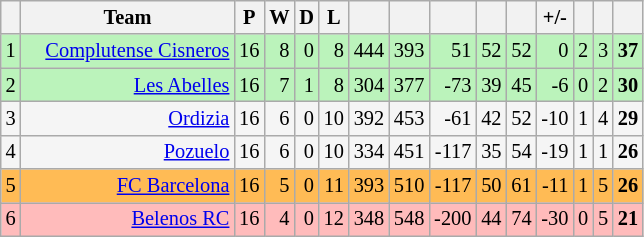<table class="wikitable sortable col2izq" style="text-align: right; font-size: 85%">
<tr>
<th></th>
<th style=min-width:10em>Team</th>
<th>P</th>
<th>W</th>
<th>D</th>
<th>L</th>
<th></th>
<th></th>
<th></th>
<th></th>
<th></th>
<th>+/-</th>
<th></th>
<th></th>
<th></th>
</tr>
<tr style="background:#BBF3BB;">
<td>1</td>
<td><a href='#'>Complutense Cisneros</a></td>
<td>16</td>
<td>8</td>
<td>0</td>
<td>8</td>
<td>444</td>
<td>393</td>
<td>51</td>
<td>52</td>
<td>52</td>
<td>0</td>
<td>2</td>
<td>3</td>
<td><strong>37</strong></td>
</tr>
<tr style="background:#BBF3BB;">
<td>2</td>
<td><a href='#'>Les Abelles</a></td>
<td>16</td>
<td>7</td>
<td>1</td>
<td>8</td>
<td>304</td>
<td>377</td>
<td>-73</td>
<td>39</td>
<td>45</td>
<td>-6</td>
<td>0</td>
<td>2</td>
<td><strong>30</strong></td>
</tr>
<tr style="background:#F5F5F5;">
<td>3</td>
<td><a href='#'>Ordizia</a></td>
<td>16</td>
<td>6</td>
<td>0</td>
<td>10</td>
<td>392</td>
<td>453</td>
<td>-61</td>
<td>42</td>
<td>52</td>
<td>-10</td>
<td>1</td>
<td>4</td>
<td><strong>29</strong></td>
</tr>
<tr style="background:#F5F5F5;">
<td>4</td>
<td><a href='#'>Pozuelo</a></td>
<td>16</td>
<td>6</td>
<td>0</td>
<td>10</td>
<td>334</td>
<td>451</td>
<td>-117</td>
<td>35</td>
<td>54</td>
<td>-19</td>
<td>1</td>
<td>1</td>
<td><strong>26</strong></td>
</tr>
<tr style="background:#FFBB55;">
<td>5</td>
<td><a href='#'>FC Barcelona</a></td>
<td>16</td>
<td>5</td>
<td>0</td>
<td>11</td>
<td>393</td>
<td>510</td>
<td>-117</td>
<td>50</td>
<td>61</td>
<td>-11</td>
<td>1</td>
<td>5</td>
<td><strong>26</strong></td>
</tr>
<tr style="background:#FFBBBB;">
<td>6</td>
<td><a href='#'>Belenos RC</a></td>
<td>16</td>
<td>4</td>
<td>0</td>
<td>12</td>
<td>348</td>
<td>548</td>
<td>-200</td>
<td>44</td>
<td>74</td>
<td>-30</td>
<td>0</td>
<td>5</td>
<td><strong>21</strong></td>
</tr>
</table>
